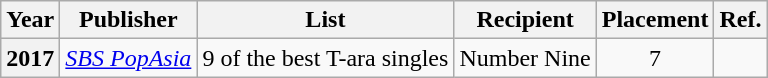<table class="wikitable plainrowheaders">
<tr>
<th>Year</th>
<th>Publisher</th>
<th>List</th>
<th>Recipient</th>
<th>Placement</th>
<th>Ref.</th>
</tr>
<tr>
<th scope="row">2017</th>
<td><em><a href='#'>SBS PopAsia</a></em></td>
<td>9 of the best T-ara singles</td>
<td>Number Nine</td>
<td align="center">7</td>
<td></td>
</tr>
</table>
